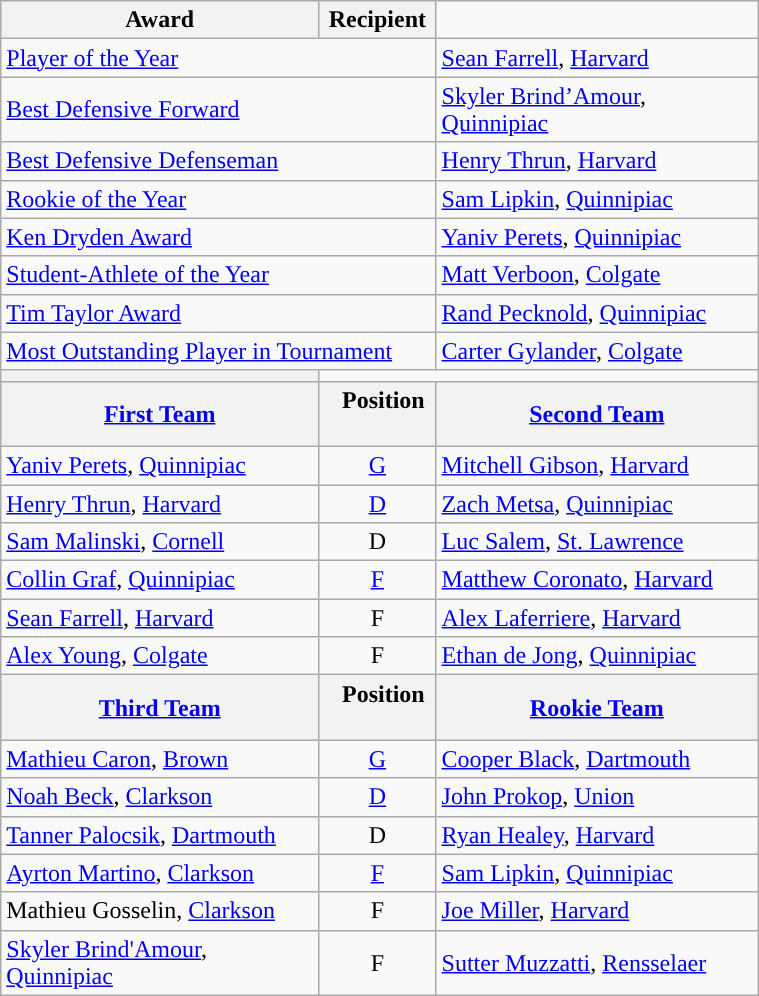<table class="wikitable" width=40%>
<tr>
<th>Award</th>
<th>Recipient </th>
</tr>
<tr>
<td colspan=2><a href='#'>Player of the Year</a></td>
<td><a href='#'>Sean Farrell</a>, <a href='#'>Harvard</a></td>
</tr>
<tr>
<td colspan=2><a href='#'>Best Defensive Forward</a></td>
<td><a href='#'>Skyler Brind’Amour</a>, <a href='#'>Quinnipiac</a></td>
</tr>
<tr>
<td colspan=2><a href='#'>Best Defensive Defenseman</a></td>
<td><a href='#'>Henry Thrun</a>, <a href='#'>Harvard</a></td>
</tr>
<tr>
<td colspan=2><a href='#'>Rookie of the Year</a></td>
<td><a href='#'>Sam Lipkin</a>, <a href='#'>Quinnipiac</a></td>
</tr>
<tr>
<td colspan=2><a href='#'>Ken Dryden Award</a></td>
<td><a href='#'>Yaniv Perets</a>, <a href='#'>Quinnipiac</a></td>
</tr>
<tr>
<td colspan=2><a href='#'>Student-Athlete of the Year</a></td>
<td><a href='#'>Matt Verboon</a>, <a href='#'>Colgate</a></td>
</tr>
<tr>
<td colspan=2><a href='#'>Tim Taylor Award</a></td>
<td><a href='#'>Rand Pecknold</a>, <a href='#'>Quinnipiac</a></td>
</tr>
<tr>
<td colspan=2><a href='#'>Most Outstanding Player in Tournament</a></td>
<td><a href='#'>Carter Gylander</a>, <a href='#'>Colgate</a></td>
</tr>
<tr>
<th><a href='#'></a></th>
</tr>
<tr>
<th><a href='#'>First Team</a></th>
<th>  Position  </th>
<th><a href='#'>Second Team</a></th>
</tr>
<tr>
<td><a href='#'>Yaniv Perets</a>, <a href='#'>Quinnipiac</a></td>
<td align=center><a href='#'>G</a></td>
<td><a href='#'>Mitchell Gibson</a>, <a href='#'>Harvard</a></td>
</tr>
<tr>
<td><a href='#'>Henry Thrun</a>, <a href='#'>Harvard</a></td>
<td align=center><a href='#'>D</a></td>
<td><a href='#'>Zach Metsa</a>, <a href='#'>Quinnipiac</a></td>
</tr>
<tr>
<td><a href='#'>Sam Malinski</a>, <a href='#'>Cornell</a></td>
<td align=center>D</td>
<td><a href='#'>Luc Salem</a>, <a href='#'>St. Lawrence</a></td>
</tr>
<tr>
<td><a href='#'>Collin Graf</a>, <a href='#'>Quinnipiac</a></td>
<td align=center><a href='#'>F</a></td>
<td><a href='#'>Matthew Coronato</a>, <a href='#'>Harvard</a></td>
</tr>
<tr>
<td><a href='#'>Sean Farrell</a>, <a href='#'>Harvard</a></td>
<td align=center>F</td>
<td><a href='#'>Alex Laferriere</a>, <a href='#'>Harvard</a></td>
</tr>
<tr>
<td><a href='#'>Alex Young</a>, <a href='#'>Colgate</a></td>
<td align=center>F</td>
<td><a href='#'>Ethan de Jong</a>, <a href='#'>Quinnipiac</a></td>
</tr>
<tr>
<th><a href='#'>Third Team</a></th>
<th>  Position  </th>
<th><a href='#'>Rookie Team</a></th>
</tr>
<tr>
<td><a href='#'>Mathieu Caron</a>, <a href='#'>Brown</a></td>
<td align=center><a href='#'>G</a></td>
<td><a href='#'>Cooper Black</a>, <a href='#'>Dartmouth</a></td>
</tr>
<tr>
<td><a href='#'>Noah Beck</a>, <a href='#'>Clarkson</a></td>
<td align=center><a href='#'>D</a></td>
<td><a href='#'>John Prokop</a>, <a href='#'>Union</a></td>
</tr>
<tr>
<td><a href='#'>Tanner Palocsik</a>, <a href='#'>Dartmouth</a></td>
<td align=center>D</td>
<td><a href='#'>Ryan Healey</a>, <a href='#'>Harvard</a></td>
</tr>
<tr>
<td><a href='#'>Ayrton Martino</a>, <a href='#'>Clarkson</a></td>
<td align=center><a href='#'>F</a></td>
<td><a href='#'>Sam Lipkin</a>, <a href='#'>Quinnipiac</a></td>
</tr>
<tr>
<td>Mathieu Gosselin, <a href='#'>Clarkson</a></td>
<td align=center>F</td>
<td><a href='#'>Joe Miller</a>, <a href='#'>Harvard</a></td>
</tr>
<tr>
<td><a href='#'>Skyler Brind'Amour</a>, <a href='#'>Quinnipiac</a></td>
<td align=center>F</td>
<td><a href='#'>Sutter Muzzatti</a>, <a href='#'>Rensselaer</a></td>
</tr>
</table>
